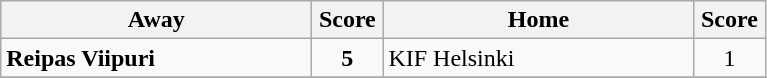<table class="wikitable">
<tr>
<th width="200">Away</th>
<th width="40">Score</th>
<th width="200">Home</th>
<th width="40">Score</th>
</tr>
<tr>
<td><strong>Reipas Viipuri</strong></td>
<td align=center><strong>5</strong></td>
<td>KIF Helsinki</td>
<td align=center>1</td>
</tr>
<tr>
</tr>
</table>
